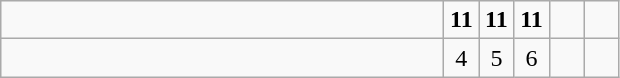<table class="wikitable">
<tr>
<td style="width:18em"><strong></strong></td>
<td align=center style="width:1em"><strong>11</strong></td>
<td align=center style="width:1em"><strong>11</strong></td>
<td align=center style="width:1em"><strong>11</strong></td>
<td align=center style="width:1em"></td>
<td align=center style="width:1em"></td>
</tr>
<tr>
<td style="width:18em"></td>
<td align=center style="width:1em">4</td>
<td align=center style="width:1em">5</td>
<td align=center style="width:1em">6</td>
<td align=center style="width:1em"></td>
<td align=center style="width:1em"></td>
</tr>
</table>
